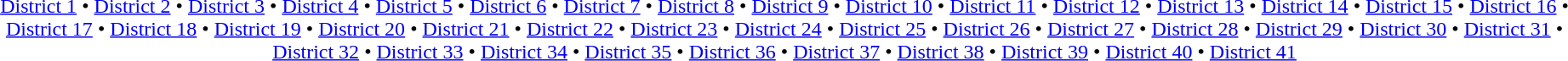<table id=toc class=toc summary=Contents>
<tr>
<td align=center><br><a href='#'>District 1</a> • <a href='#'>District 2</a> • <a href='#'>District 3</a> • <a href='#'>District 4</a> • <a href='#'>District 5</a> • <a href='#'>District 6</a> • <a href='#'>District 7</a> • <a href='#'>District 8</a> • <a href='#'>District 9</a> • <a href='#'>District 10</a> • <a href='#'>District 11</a> • <a href='#'>District 12</a> • <a href='#'>District 13</a> • <a href='#'>District 14</a> • <a href='#'>District 15</a> • <a href='#'>District 16</a> • <a href='#'>District 17</a> • <a href='#'>District 18</a> • <a href='#'>District 19</a> • <a href='#'>District 20</a> • <a href='#'>District 21</a> • <a href='#'>District 22</a> • <a href='#'>District 23</a> • <a href='#'>District 24</a> • <a href='#'>District 25</a> • <a href='#'>District 26</a> • <a href='#'>District 27</a> • <a href='#'>District 28</a> • <a href='#'>District 29</a> • <a href='#'>District 30</a> • <a href='#'>District 31</a> • <a href='#'>District 32</a> • <a href='#'>District 33</a> • <a href='#'>District 34</a> • <a href='#'>District 35</a> • <a href='#'>District 36</a> • <a href='#'>District 37</a> • <a href='#'>District 38</a> • <a href='#'>District 39</a> • <a href='#'>District 40</a> • <a href='#'>District 41</a></td>
</tr>
</table>
